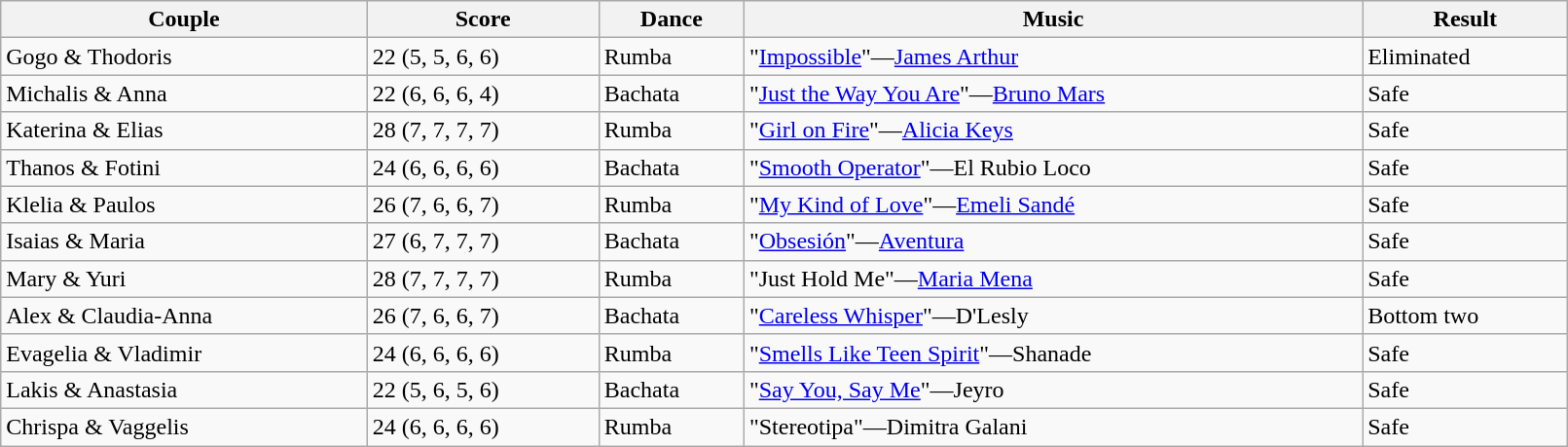<table class="wikitable sortable" style="width:85%;">
<tr>
<th>Couple</th>
<th>Score</th>
<th>Dance</th>
<th>Music</th>
<th>Result</th>
</tr>
<tr>
<td>Gogo & Thodoris</td>
<td>22 (5, 5, 6, 6)</td>
<td>Rumba</td>
<td>"<a href='#'>Impossible</a>"—<a href='#'>James Arthur</a></td>
<td>Eliminated</td>
</tr>
<tr>
<td>Michalis & Anna</td>
<td>22 (6, 6, 6, 4)</td>
<td>Bachata</td>
<td>"<a href='#'>Just the Way You Are</a>"—<a href='#'>Bruno Mars</a></td>
<td>Safe</td>
</tr>
<tr>
<td>Katerina & Elias</td>
<td>28 (7, 7, 7, 7)</td>
<td>Rumba</td>
<td>"<a href='#'>Girl on Fire</a>"—<a href='#'>Alicia Keys</a></td>
<td>Safe</td>
</tr>
<tr>
<td>Thanos & Fotini</td>
<td>24 (6, 6, 6, 6)</td>
<td>Bachata</td>
<td>"<a href='#'>Smooth Operator</a>"—El Rubio Loco</td>
<td>Safe</td>
</tr>
<tr>
<td>Klelia & Paulos</td>
<td>26 (7, 6, 6, 7)</td>
<td>Rumba</td>
<td>"<a href='#'>My Kind of Love</a>"—<a href='#'>Emeli Sandé</a></td>
<td>Safe</td>
</tr>
<tr>
<td>Isaias & Maria</td>
<td>27 (6, 7, 7, 7)</td>
<td>Bachata</td>
<td>"<a href='#'>Obsesión</a>"—<a href='#'>Aventura</a></td>
<td>Safe</td>
</tr>
<tr>
<td>Mary & Yuri</td>
<td>28 (7, 7, 7, 7)</td>
<td>Rumba</td>
<td>"Just Hold Me"—<a href='#'>Maria Mena</a></td>
<td>Safe</td>
</tr>
<tr>
<td>Alex & Claudia-Anna</td>
<td>26 (7, 6, 6, 7)</td>
<td>Bachata</td>
<td>"<a href='#'>Careless Whisper</a>"—D'Lesly</td>
<td>Bottom two</td>
</tr>
<tr>
<td>Evagelia & Vladimir</td>
<td>24 (6, 6, 6, 6)</td>
<td>Rumba</td>
<td>"<a href='#'>Smells Like Teen Spirit</a>"—Shanade</td>
<td>Safe</td>
</tr>
<tr>
<td>Lakis & Anastasia</td>
<td>22 (5, 6, 5, 6)</td>
<td>Bachata</td>
<td>"<a href='#'>Say You, Say Me</a>"—Jeyro</td>
<td>Safe</td>
</tr>
<tr>
<td>Chrispa & Vaggelis</td>
<td>24 (6, 6, 6, 6)</td>
<td>Rumba</td>
<td>"Stereotipa"—Dimitra Galani</td>
<td>Safe</td>
</tr>
</table>
